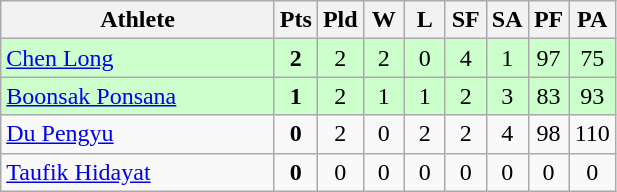<table class=wikitable style="text-align:center">
<tr>
<th width=175>Athlete</th>
<th width=20>Pts</th>
<th width=20>Pld</th>
<th width=20>W</th>
<th width=20>L</th>
<th width=20>SF</th>
<th width=20>SA</th>
<th width=20>PF</th>
<th width=20>PA</th>
</tr>
<tr bgcolor=ccffcc>
<td style="text-align:left"> <a href='#'>Chen Long</a></td>
<td><strong>2</strong></td>
<td>2</td>
<td>2</td>
<td>0</td>
<td>4</td>
<td>1</td>
<td>97</td>
<td>75</td>
</tr>
<tr bgcolor=ccffcc>
<td style="text-align:left"> <a href='#'>Boonsak Ponsana</a></td>
<td><strong>1</strong></td>
<td>2</td>
<td>1</td>
<td>1</td>
<td>2</td>
<td>3</td>
<td>83</td>
<td>93</td>
</tr>
<tr bgcolor=>
<td style="text-align:left"> <a href='#'>Du Pengyu</a></td>
<td><strong>0</strong></td>
<td>2</td>
<td>0</td>
<td>2</td>
<td>2</td>
<td>4</td>
<td>98</td>
<td>110</td>
</tr>
<tr bgcolor=>
<td style="text-align:left"> <a href='#'>Taufik Hidayat</a></td>
<td><strong>0</strong></td>
<td>0</td>
<td>0</td>
<td>0</td>
<td>0</td>
<td>0</td>
<td>0</td>
<td>0</td>
</tr>
</table>
